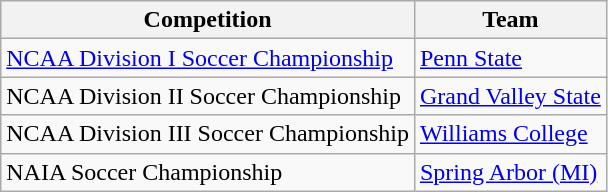<table class="wikitable">
<tr>
<th>Competition</th>
<th>Team</th>
</tr>
<tr>
<td><a href='#'>NCAA Division I Soccer Championship</a></td>
<td><a href='#'>Penn State</a></td>
</tr>
<tr>
<td>NCAA Division II Soccer Championship</td>
<td><a href='#'>Grand Valley State</a></td>
</tr>
<tr>
<td>NCAA Division III Soccer Championship</td>
<td><a href='#'>Williams College</a></td>
</tr>
<tr>
<td>NAIA Soccer Championship</td>
<td><a href='#'>Spring Arbor (MI)</a></td>
</tr>
</table>
